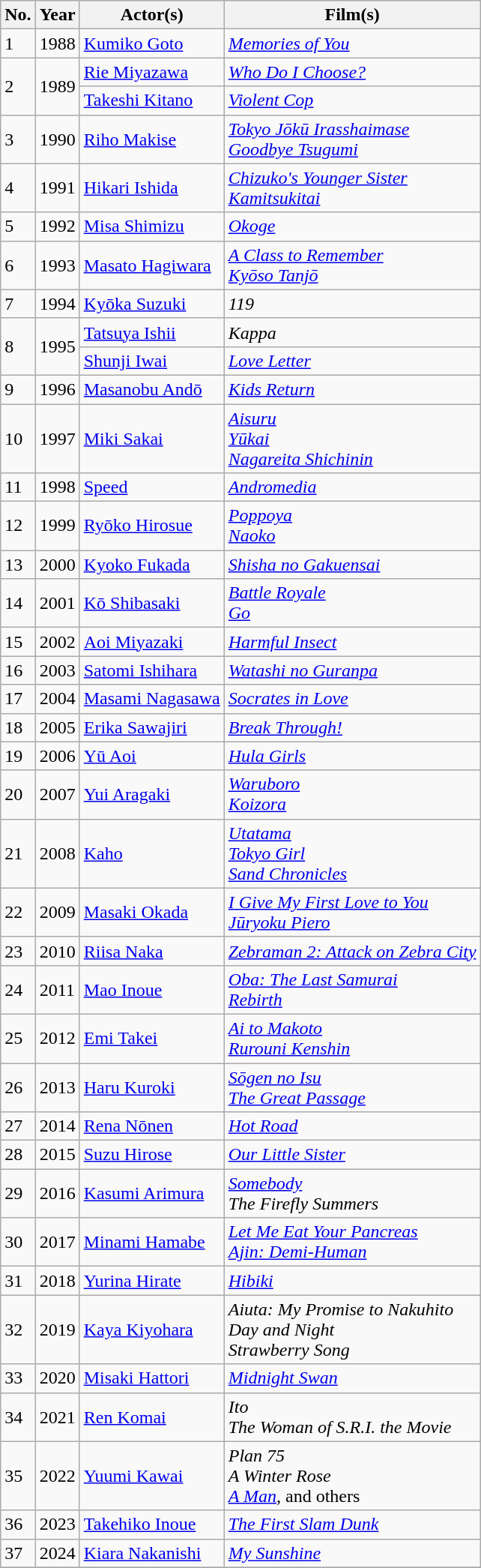<table class="wikitable">
<tr>
<th>No.</th>
<th>Year</th>
<th>Actor(s)</th>
<th>Film(s)</th>
</tr>
<tr>
<td>1</td>
<td>1988</td>
<td><a href='#'>Kumiko Goto</a></td>
<td><em><a href='#'>Memories of You</a></em></td>
</tr>
<tr>
<td rowspan="2">2</td>
<td rowspan="2">1989</td>
<td><a href='#'>Rie Miyazawa</a></td>
<td><em><a href='#'>Who Do I Choose?</a></em></td>
</tr>
<tr>
<td><a href='#'>Takeshi Kitano</a></td>
<td><em><a href='#'>Violent Cop</a></em></td>
</tr>
<tr>
<td>3</td>
<td>1990</td>
<td><a href='#'>Riho Makise</a></td>
<td><em><a href='#'>Tokyo Jōkū Irasshaimase</a></em><br><em><a href='#'>Goodbye Tsugumi</a></em></td>
</tr>
<tr>
<td>4</td>
<td>1991</td>
<td><a href='#'>Hikari Ishida</a></td>
<td><em><a href='#'>Chizuko's Younger Sister</a></em><br><em><a href='#'>Kamitsukitai</a></em></td>
</tr>
<tr>
<td>5</td>
<td>1992</td>
<td><a href='#'>Misa Shimizu</a></td>
<td><em><a href='#'>Okoge</a></em></td>
</tr>
<tr>
<td>6</td>
<td>1993</td>
<td><a href='#'>Masato Hagiwara</a></td>
<td><em><a href='#'>A Class to Remember</a></em><br><em><a href='#'>Kyōso Tanjō</a></em></td>
</tr>
<tr>
<td>7</td>
<td>1994</td>
<td><a href='#'>Kyōka Suzuki</a></td>
<td><em>119</em></td>
</tr>
<tr>
<td rowspan="2">8</td>
<td rowspan="2">1995</td>
<td><a href='#'>Tatsuya Ishii</a></td>
<td><em>Kappa</em></td>
</tr>
<tr>
<td><a href='#'>Shunji Iwai</a></td>
<td><em><a href='#'>Love Letter</a></em></td>
</tr>
<tr>
<td>9</td>
<td>1996</td>
<td><a href='#'>Masanobu Andō</a></td>
<td><em><a href='#'>Kids Return</a></em></td>
</tr>
<tr>
<td>10</td>
<td>1997</td>
<td><a href='#'>Miki Sakai</a></td>
<td><em><a href='#'>Aisuru</a></em><br><em><a href='#'>Yūkai</a></em><br><em><a href='#'>Nagareita Shichinin</a></em></td>
</tr>
<tr>
<td>11</td>
<td>1998</td>
<td><a href='#'>Speed</a></td>
<td><em><a href='#'>Andromedia</a></em></td>
</tr>
<tr>
<td>12</td>
<td>1999</td>
<td><a href='#'>Ryōko Hirosue</a></td>
<td><em><a href='#'>Poppoya</a></em><br><em><a href='#'>Naoko</a></em></td>
</tr>
<tr>
<td>13</td>
<td>2000</td>
<td><a href='#'>Kyoko Fukada</a></td>
<td><em><a href='#'>Shisha no Gakuensai</a></em></td>
</tr>
<tr>
<td>14</td>
<td>2001</td>
<td><a href='#'>Kō Shibasaki</a></td>
<td><em><a href='#'>Battle Royale</a></em><br><em><a href='#'>Go</a></em></td>
</tr>
<tr>
<td>15</td>
<td>2002</td>
<td><a href='#'>Aoi Miyazaki</a></td>
<td><em><a href='#'>Harmful Insect</a></em></td>
</tr>
<tr>
<td>16</td>
<td>2003</td>
<td><a href='#'>Satomi Ishihara</a></td>
<td><em><a href='#'>Watashi no Guranpa</a></em></td>
</tr>
<tr>
<td>17</td>
<td>2004</td>
<td><a href='#'>Masami Nagasawa</a></td>
<td><em><a href='#'>Socrates in Love</a></em></td>
</tr>
<tr>
<td>18</td>
<td>2005</td>
<td><a href='#'>Erika Sawajiri</a></td>
<td><em><a href='#'>Break Through!</a></em></td>
</tr>
<tr>
<td>19</td>
<td>2006</td>
<td><a href='#'>Yū Aoi</a></td>
<td><em><a href='#'>Hula Girls</a></em></td>
</tr>
<tr>
<td>20</td>
<td>2007</td>
<td><a href='#'>Yui Aragaki</a></td>
<td><em><a href='#'>Waruboro</a></em><br><em><a href='#'>Koizora</a></em></td>
</tr>
<tr>
<td>21</td>
<td>2008</td>
<td><a href='#'>Kaho</a></td>
<td><em><a href='#'>Utatama</a></em><br><em><a href='#'>Tokyo Girl</a></em><br><em><a href='#'>Sand Chronicles</a></em></td>
</tr>
<tr>
<td>22</td>
<td>2009</td>
<td><a href='#'>Masaki Okada</a></td>
<td><em><a href='#'>I Give My First Love to You</a></em><br><em><a href='#'>Jūryoku Piero</a></em></td>
</tr>
<tr>
<td>23</td>
<td>2010</td>
<td><a href='#'>Riisa Naka</a></td>
<td><em><a href='#'>Zebraman 2: Attack on Zebra City</a></em></td>
</tr>
<tr>
<td>24</td>
<td>2011</td>
<td><a href='#'>Mao Inoue</a></td>
<td><em><a href='#'>Oba: The Last Samurai</a></em><br><em><a href='#'>Rebirth</a></em></td>
</tr>
<tr>
<td>25</td>
<td>2012</td>
<td><a href='#'>Emi Takei</a></td>
<td><em><a href='#'>Ai to Makoto</a></em><br><em><a href='#'>Rurouni Kenshin</a></em></td>
</tr>
<tr>
<td>26</td>
<td>2013</td>
<td><a href='#'>Haru Kuroki</a></td>
<td><em><a href='#'>Sōgen no Isu</a></em><br><em><a href='#'>The Great Passage</a></em></td>
</tr>
<tr>
<td>27</td>
<td>2014</td>
<td><a href='#'>Rena Nōnen</a></td>
<td><em><a href='#'>Hot Road</a></em></td>
</tr>
<tr>
<td>28</td>
<td>2015</td>
<td><a href='#'>Suzu Hirose</a></td>
<td><em><a href='#'>Our Little Sister</a></em></td>
</tr>
<tr>
<td>29</td>
<td>2016</td>
<td><a href='#'>Kasumi Arimura</a></td>
<td><em><a href='#'>Somebody</a></em><br><em>The Firefly Summers</em></td>
</tr>
<tr>
<td>30</td>
<td>2017</td>
<td><a href='#'>Minami Hamabe</a></td>
<td><em><a href='#'>Let Me Eat Your Pancreas</a></em><br><em><a href='#'>Ajin: Demi-Human</a></em></td>
</tr>
<tr>
<td>31</td>
<td>2018</td>
<td><a href='#'>Yurina Hirate</a></td>
<td><em><a href='#'>Hibiki</a></em></td>
</tr>
<tr>
<td>32</td>
<td>2019</td>
<td><a href='#'>Kaya Kiyohara</a></td>
<td><em>Aiuta: My Promise to Nakuhito</em><br><em>Day and Night</em><br><em>Strawberry Song</em></td>
</tr>
<tr>
<td>33</td>
<td>2020</td>
<td><a href='#'>Misaki Hattori</a></td>
<td><em><a href='#'>Midnight Swan</a></em></td>
</tr>
<tr>
<td>34</td>
<td>2021</td>
<td><a href='#'>Ren Komai</a></td>
<td><em>Ito</em><br><em>The Woman of S.R.I. the Movie</em></td>
</tr>
<tr>
<td>35</td>
<td>2022</td>
<td><a href='#'>Yuumi Kawai</a></td>
<td><em>Plan 75</em><br><em>A Winter Rose</em><br><em><a href='#'>A Man</a></em>, and others</td>
</tr>
<tr>
<td>36</td>
<td>2023</td>
<td><a href='#'>Takehiko Inoue</a></td>
<td><em><a href='#'>The First Slam Dunk</a></em></td>
</tr>
<tr>
<td>37</td>
<td>2024</td>
<td><a href='#'>Kiara Nakanishi</a></td>
<td><em><a href='#'>My Sunshine</a></em></td>
</tr>
<tr>
</tr>
</table>
